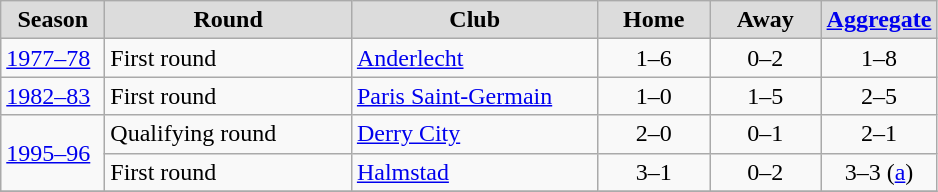<table class="wikitable" style="text-align: center;">
<tr>
<th width="62" style="background:#DCDCDC">Season</th>
<th width="157" style="background:#DCDCDC">Round</th>
<th width="157" style="background:#DCDCDC">Club</th>
<th width="67" style="background:#DCDCDC">Home</th>
<th width="67" style="background:#DCDCDC">Away</th>
<th width="67" style="background:#DCDCDC"><a href='#'>Aggregate</a></th>
</tr>
<tr>
<td align=left><a href='#'>1977–78</a></td>
<td align=left>First round</td>
<td align=left> <a href='#'>Anderlecht</a></td>
<td>1–6</td>
<td>0–2</td>
<td>1–8</td>
</tr>
<tr>
<td align=left><a href='#'>1982–83</a></td>
<td align=left>First round</td>
<td align=left> <a href='#'>Paris Saint-Germain</a></td>
<td>1–0</td>
<td>1–5</td>
<td>2–5</td>
</tr>
<tr>
<td rowspan=2 align=left><a href='#'>1995–96</a></td>
<td align=left>Qualifying round</td>
<td align=left> <a href='#'>Derry City</a></td>
<td>2–0</td>
<td>0–1</td>
<td>2–1</td>
</tr>
<tr>
<td align=left>First round</td>
<td align=left> <a href='#'>Halmstad</a></td>
<td>3–1</td>
<td>0–2</td>
<td>3–3 (<a href='#'>a</a>)</td>
</tr>
<tr>
</tr>
</table>
